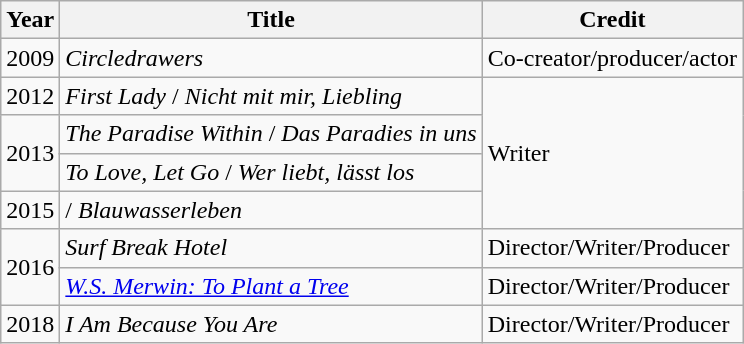<table class="wikitable">
<tr>
<th>Year</th>
<th>Title</th>
<th>Credit</th>
</tr>
<tr>
<td>2009</td>
<td><em>Circledrawers</em></td>
<td>Co-creator/producer/actor</td>
</tr>
<tr>
<td>2012</td>
<td><em>First Lady</em> / <em>Nicht mit mir, Liebling</em></td>
<td rowspan="4">Writer</td>
</tr>
<tr>
<td rowspan="2">2013</td>
<td><em>The Paradise Within</em> / <em>Das Paradies in uns</em></td>
</tr>
<tr>
<td><em>To Love, Let Go</em> / <em>Wer liebt, lässt los</em></td>
</tr>
<tr>
<td>2015</td>
<td><em></em> / <em>Blauwasserleben</em></td>
</tr>
<tr>
<td rowspan="2">2016</td>
<td><em>Surf Break Hotel</em> </td>
<td>Director/Writer/Producer</td>
</tr>
<tr>
<td><em><a href='#'>W.S. Merwin: To Plant a Tree</a></em></td>
<td>Director/Writer/Producer</td>
</tr>
<tr>
<td>2018</td>
<td><em>I Am Because You Are</em></td>
<td>Director/Writer/Producer</td>
</tr>
</table>
